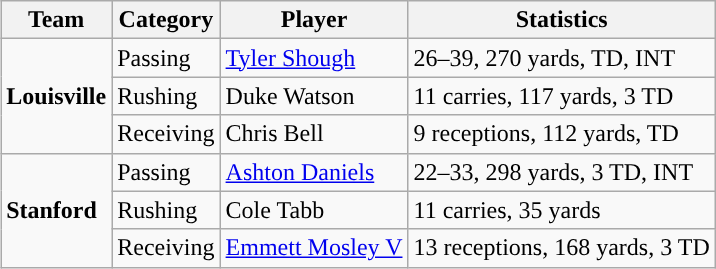<table class="wikitable" style="float: right;">
<tr>
<th>Team</th>
<th>Category</th>
<th>Player</th>
<th>Statistics</th>
</tr>
<tr>
<td rowspan=3><strong>Louisville</strong></td>
<td>Passing</td>
<td><a href='#'>Tyler Shough</a></td>
<td>26–39, 270 yards, TD, INT</td>
</tr>
<tr>
<td>Rushing</td>
<td>Duke Watson</td>
<td>11 carries, 117 yards, 3 TD</td>
</tr>
<tr>
<td>Receiving</td>
<td>Chris Bell</td>
<td>9 receptions, 112 yards, TD</td>
</tr>
<tr>
<td rowspan=3><strong>Stanford</strong></td>
<td>Passing</td>
<td><a href='#'>Ashton Daniels</a></td>
<td>22–33, 298 yards, 3 TD, INT</td>
</tr>
<tr>
<td>Rushing</td>
<td>Cole Tabb</td>
<td>11 carries, 35 yards</td>
</tr>
<tr>
<td>Receiving</td>
<td><a href='#'>Emmett Mosley V</a></td>
<td>13 receptions, 168 yards, 3 TD</td>
</tr>
</table>
